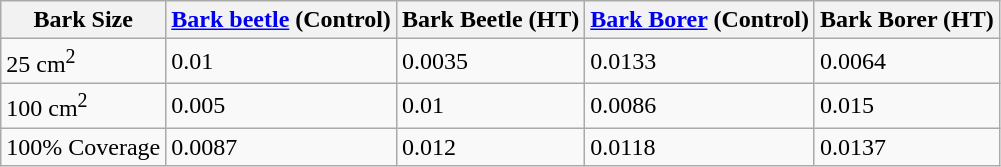<table class="wikitable sortable">
<tr>
<th>Bark Size</th>
<th><a href='#'>Bark beetle</a> (Control)</th>
<th>Bark Beetle (HT)</th>
<th><a href='#'>Bark Borer</a> (Control)</th>
<th>Bark Borer (HT)</th>
</tr>
<tr>
<td>25 cm<sup>2</sup></td>
<td>0.01</td>
<td>0.0035</td>
<td>0.0133</td>
<td>0.0064</td>
</tr>
<tr>
<td>100 cm<sup>2</sup></td>
<td>0.005</td>
<td>0.01</td>
<td>0.0086</td>
<td>0.015</td>
</tr>
<tr>
<td>100% Coverage</td>
<td>0.0087</td>
<td>0.012</td>
<td>0.0118</td>
<td>0.0137</td>
</tr>
</table>
